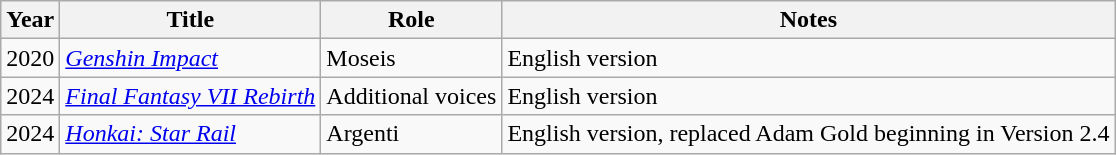<table class="wikitable sortable">
<tr>
<th>Year</th>
<th>Title</th>
<th>Role</th>
<th>Notes</th>
</tr>
<tr>
<td>2020</td>
<td><em><a href='#'>Genshin Impact</a></em></td>
<td>Moseis</td>
<td>English version</td>
</tr>
<tr>
<td>2024</td>
<td><em><a href='#'>Final Fantasy VII Rebirth</a></em></td>
<td>Additional voices</td>
<td>English version</td>
</tr>
<tr>
<td>2024</td>
<td><em><a href='#'>Honkai: Star Rail</a></em></td>
<td>Argenti</td>
<td>English version, replaced Adam Gold beginning in Version 2.4</td>
</tr>
</table>
